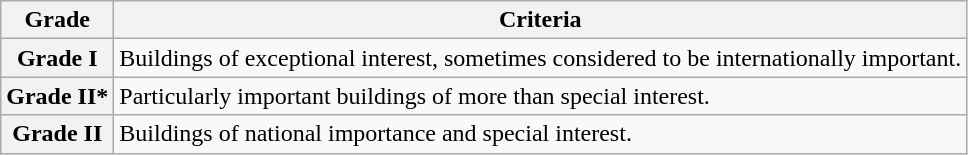<table class="wikitable">
<tr>
<th>Grade</th>
<th>Criteria</th>
</tr>
<tr>
<th>Grade I</th>
<td>Buildings of exceptional interest, sometimes considered to be internationally important.</td>
</tr>
<tr>
<th>Grade II*</th>
<td>Particularly important buildings of more than special interest.</td>
</tr>
<tr>
<th>Grade II</th>
<td>Buildings of national importance and special interest.</td>
</tr>
</table>
